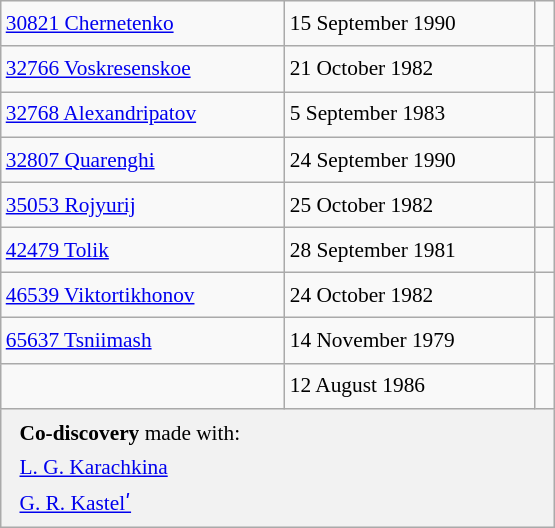<table class="wikitable" style="font-size: 89%; float: left; width: 26em; margin-right: 1em; line-height: 1.65em; !important; height: 324px;">
<tr>
<td><a href='#'>30821 Chernetenko</a></td>
<td>15 September 1990</td>
<td></td>
</tr>
<tr>
<td><a href='#'>32766 Voskresenskoe</a></td>
<td>21 October 1982</td>
<td></td>
</tr>
<tr>
<td><a href='#'>32768 Alexandripatov</a></td>
<td>5 September 1983</td>
<td></td>
</tr>
<tr>
<td><a href='#'>32807 Quarenghi</a></td>
<td>24 September 1990</td>
<td> </td>
</tr>
<tr>
<td><a href='#'>35053 Rojyurij</a></td>
<td>25 October 1982</td>
<td></td>
</tr>
<tr>
<td><a href='#'>42479 Tolik</a></td>
<td>28 September 1981</td>
<td></td>
</tr>
<tr>
<td><a href='#'>46539 Viktortikhonov</a></td>
<td>24 October 1982</td>
<td></td>
</tr>
<tr>
<td><a href='#'>65637 Tsniimash</a></td>
<td>14 November 1979</td>
<td></td>
</tr>
<tr>
<td></td>
<td>12 August 1986</td>
<td></td>
</tr>
<tr>
<th colspan=3 style="font-weight: normal; text-align: left; padding: 4px 12px;"><strong>Co-discovery</strong> made with:<br> <a href='#'>L. G. Karachkina</a><br> <a href='#'>G. R. Kastelʹ</a></th>
</tr>
</table>
